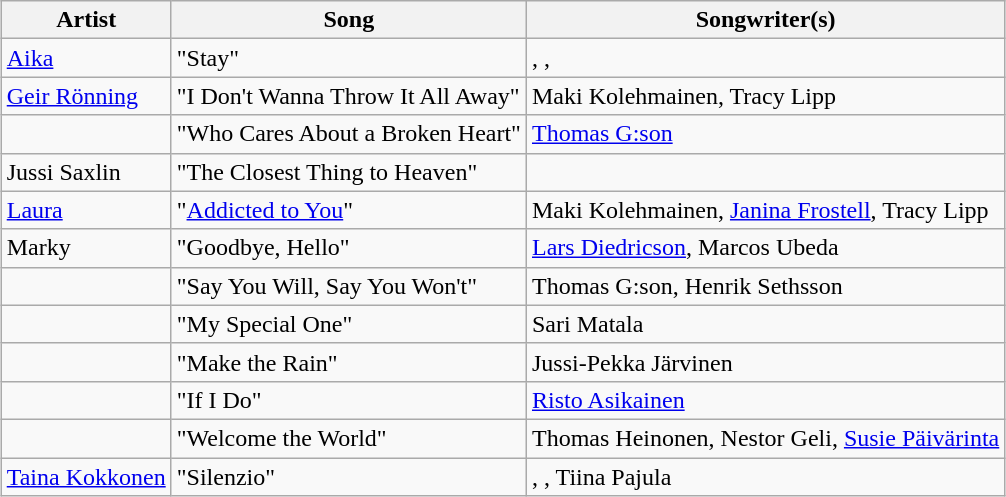<table class="sortable wikitable" style="margin: 1em auto 1em auto; text-align:left">
<tr>
<th>Artist</th>
<th>Song</th>
<th>Songwriter(s)</th>
</tr>
<tr>
<td><a href='#'>Aika</a></td>
<td>"Stay"</td>
<td>, , </td>
</tr>
<tr>
<td><a href='#'>Geir Rönning</a></td>
<td>"I Don't Wanna Throw It All Away"</td>
<td>Maki Kolehmainen, Tracy Lipp</td>
</tr>
<tr>
<td></td>
<td>"Who Cares About a Broken Heart"</td>
<td><a href='#'>Thomas G:son</a></td>
</tr>
<tr>
<td>Jussi Saxlin</td>
<td>"The Closest Thing to Heaven"</td>
<td></td>
</tr>
<tr>
<td><a href='#'>Laura</a></td>
<td>"<a href='#'>Addicted to You</a>"</td>
<td>Maki Kolehmainen, <a href='#'>Janina Frostell</a>, Tracy Lipp</td>
</tr>
<tr>
<td>Marky</td>
<td>"Goodbye, Hello"</td>
<td><a href='#'>Lars Diedricson</a>, Marcos Ubeda</td>
</tr>
<tr>
<td></td>
<td>"Say You Will, Say You Won't"</td>
<td>Thomas G:son, Henrik Sethsson</td>
</tr>
<tr>
<td></td>
<td>"My Special One"</td>
<td>Sari Matala</td>
</tr>
<tr>
<td></td>
<td>"Make the Rain"</td>
<td>Jussi-Pekka Järvinen</td>
</tr>
<tr>
<td></td>
<td>"If I Do"</td>
<td><a href='#'>Risto Asikainen</a></td>
</tr>
<tr>
<td></td>
<td>"Welcome the World"</td>
<td>Thomas Heinonen, Nestor Geli, <a href='#'>Susie Päivärinta</a></td>
</tr>
<tr>
<td><a href='#'>Taina Kokkonen</a></td>
<td>"Silenzio"</td>
<td>, , Tiina Pajula</td>
</tr>
</table>
